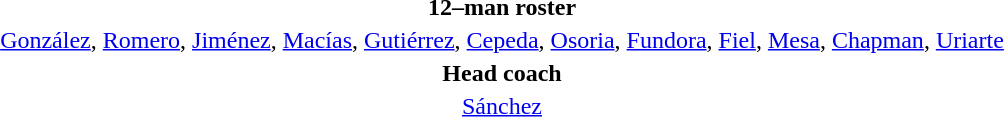<table style="text-align: center; margin-top: 2em; margin-left: auto; margin-right: auto">
<tr>
<td><strong>12–man roster</strong></td>
</tr>
<tr>
<td><a href='#'>González</a>, <a href='#'>Romero</a>, <a href='#'>Jiménez</a>, <a href='#'>Macías</a>, <a href='#'>Gutiérrez</a>, <a href='#'>Cepeda</a>, <a href='#'>Osoria</a>, <a href='#'>Fundora</a>, <a href='#'>Fiel</a>, <a href='#'>Mesa</a>, <a href='#'>Chapman</a>, <a href='#'>Uriarte</a></td>
</tr>
<tr>
<td><strong>Head coach</strong></td>
</tr>
<tr>
<td><a href='#'>Sánchez</a></td>
</tr>
</table>
